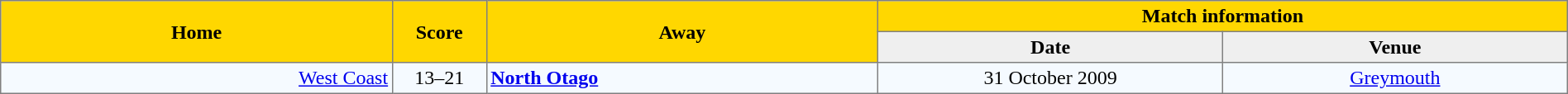<table border=1 style="border-collapse:collapse;text-align:center" cellpadding=3 cellspacing=0 width=100%>
<tr bgcolor=#FFD700>
<th rowspan=2 width=25%>Home</th>
<th rowspan=2 width=6%>Score</th>
<th rowspan=2 width=25%>Away</th>
<th colspan=6>Match information</th>
</tr>
<tr bgcolor=#EFEFEF>
<th width=22%>Date</th>
<th width=22%>Venue</th>
</tr>
<tr bgcolor=#F5FAFF>
<td align=right><a href='#'>West Coast</a></td>
<td>13–21</td>
<td align=left><strong><a href='#'>North Otago</a></strong></td>
<td>31 October 2009</td>
<td><a href='#'>Greymouth</a></td>
</tr>
</table>
